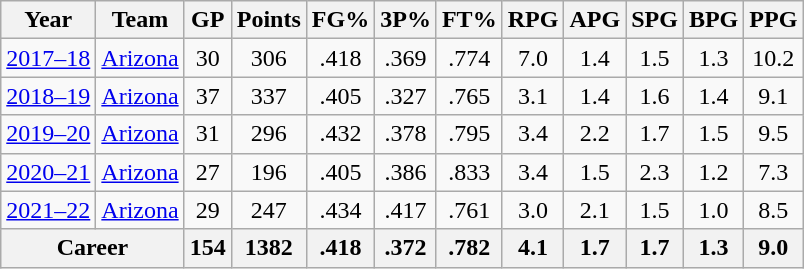<table class="wikitable"; style="text-align:center";>
<tr>
<th>Year</th>
<th>Team</th>
<th>GP</th>
<th>Points</th>
<th>FG%</th>
<th>3P%</th>
<th>FT%</th>
<th>RPG</th>
<th>APG</th>
<th>SPG</th>
<th>BPG</th>
<th>PPG</th>
</tr>
<tr>
<td><a href='#'>2017–18</a></td>
<td><a href='#'>Arizona</a></td>
<td>30</td>
<td>306</td>
<td>.418</td>
<td>.369</td>
<td>.774</td>
<td>7.0</td>
<td>1.4</td>
<td>1.5</td>
<td>1.3</td>
<td>10.2</td>
</tr>
<tr>
<td><a href='#'>2018–19</a></td>
<td><a href='#'>Arizona</a></td>
<td>37</td>
<td>337</td>
<td>.405</td>
<td>.327</td>
<td>.765</td>
<td>3.1</td>
<td>1.4</td>
<td>1.6</td>
<td>1.4</td>
<td>9.1</td>
</tr>
<tr>
<td><a href='#'>2019–20</a></td>
<td><a href='#'>Arizona</a></td>
<td>31</td>
<td>296</td>
<td>.432</td>
<td>.378</td>
<td>.795</td>
<td>3.4</td>
<td>2.2</td>
<td>1.7</td>
<td>1.5</td>
<td>9.5</td>
</tr>
<tr>
<td><a href='#'>2020–21</a></td>
<td><a href='#'>Arizona</a></td>
<td>27</td>
<td>196</td>
<td>.405</td>
<td>.386</td>
<td>.833</td>
<td>3.4</td>
<td>1.5</td>
<td>2.3</td>
<td>1.2</td>
<td>7.3</td>
</tr>
<tr>
<td><a href='#'>2021–22</a></td>
<td><a href='#'>Arizona</a></td>
<td>29</td>
<td>247</td>
<td>.434</td>
<td>.417</td>
<td>.761</td>
<td>3.0</td>
<td>2.1</td>
<td>1.5</td>
<td>1.0</td>
<td>8.5</td>
</tr>
<tr>
<th colspan=2; align=center>Career</th>
<th>154</th>
<th>1382</th>
<th>.418</th>
<th>.372</th>
<th>.782</th>
<th>4.1</th>
<th>1.7</th>
<th>1.7</th>
<th>1.3</th>
<th>9.0</th>
</tr>
</table>
